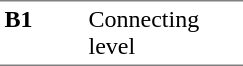<table border=0 cellspacing=0 cellpadding=3>
<tr>
<td style="border-bottom:solid 1px gray;border-top:solid 1px gray;" width=50 valign=top><strong>B1</strong></td>
<td style="border-top:solid 1px gray;border-bottom:solid 1px gray;" width=100 valign=top>Connecting level</td>
</tr>
</table>
